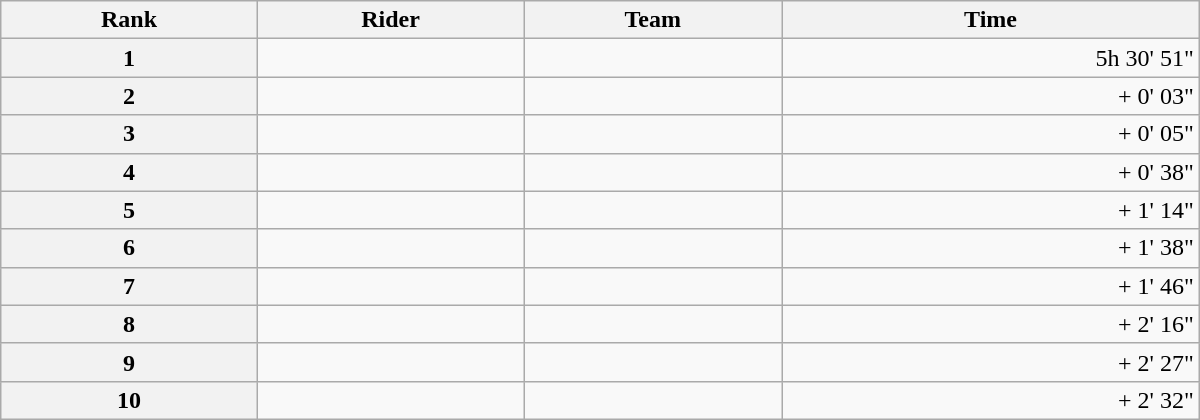<table class="wikitable" style="width:50em;margin-bottom:0;">
<tr>
<th scope="col">Rank</th>
<th scope="col">Rider</th>
<th scope="col">Team</th>
<th scope="col">Time</th>
</tr>
<tr>
<th scope="row">1</th>
<td> </td>
<td></td>
<td style="text-align:right;">5h 30' 51"</td>
</tr>
<tr>
<th scope="row">2</th>
<td></td>
<td></td>
<td style="text-align:right;">+ 0' 03"</td>
</tr>
<tr>
<th scope="row">3</th>
<td></td>
<td></td>
<td style="text-align:right;">+ 0' 05"</td>
</tr>
<tr>
<th scope="row">4</th>
<td></td>
<td></td>
<td style="text-align:right;">+ 0' 38"</td>
</tr>
<tr>
<th scope="row">5</th>
<td></td>
<td></td>
<td style="text-align:right;">+ 1' 14"</td>
</tr>
<tr>
<th scope="row">6</th>
<td></td>
<td></td>
<td style="text-align:right;">+ 1' 38"</td>
</tr>
<tr>
<th scope="row">7</th>
<td></td>
<td></td>
<td style="text-align:right;">+ 1' 46"</td>
</tr>
<tr>
<th scope="row">8</th>
<td></td>
<td></td>
<td style="text-align:right;">+ 2' 16"</td>
</tr>
<tr>
<th scope="row">9</th>
<td></td>
<td></td>
<td style="text-align:right;">+ 2' 27"</td>
</tr>
<tr>
<th scope="row">10</th>
<td></td>
<td></td>
<td style="text-align:right;">+ 2' 32"</td>
</tr>
</table>
